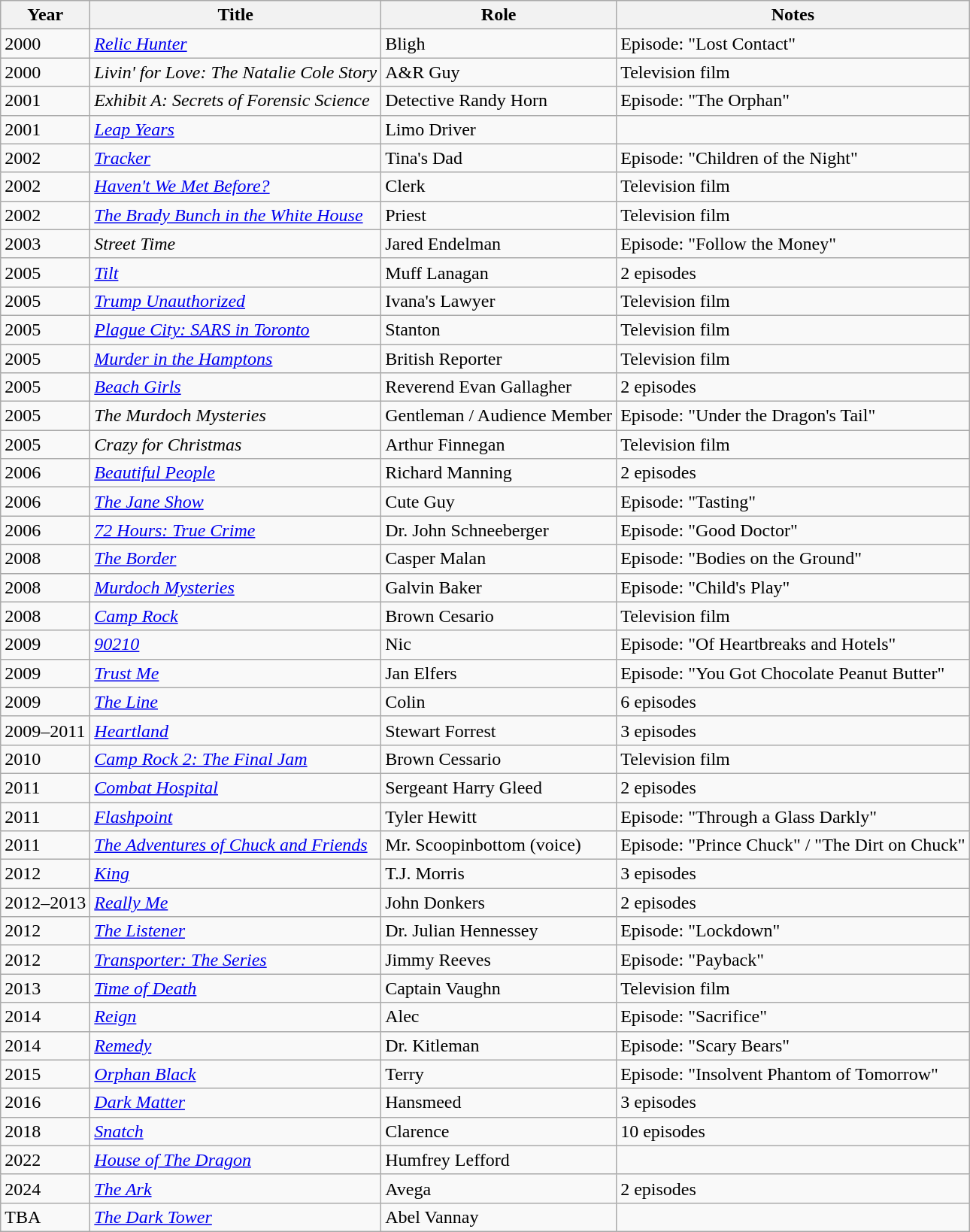<table class="wikitable sortable">
<tr>
<th>Year</th>
<th>Title</th>
<th>Role</th>
<th class="unsortable">Notes</th>
</tr>
<tr>
<td>2000</td>
<td><em><a href='#'>Relic Hunter</a></em></td>
<td>Bligh</td>
<td>Episode: "Lost Contact"</td>
</tr>
<tr>
<td>2000</td>
<td><em>Livin' for Love: The Natalie Cole Story</em></td>
<td>A&R Guy</td>
<td>Television film</td>
</tr>
<tr>
<td>2001</td>
<td><em>Exhibit A: Secrets of Forensic Science</em></td>
<td>Detective Randy Horn</td>
<td>Episode: "The Orphan"</td>
</tr>
<tr>
<td>2001</td>
<td><em><a href='#'>Leap Years</a></em></td>
<td>Limo Driver</td>
<td></td>
</tr>
<tr>
<td>2002</td>
<td><em><a href='#'>Tracker</a></em></td>
<td>Tina's Dad</td>
<td>Episode: "Children of the Night"</td>
</tr>
<tr>
<td>2002</td>
<td><em><a href='#'>Haven't We Met Before?</a></em></td>
<td>Clerk</td>
<td>Television film</td>
</tr>
<tr>
<td>2002</td>
<td><em><a href='#'>The Brady Bunch in the White House</a></em></td>
<td>Priest</td>
<td>Television film</td>
</tr>
<tr>
<td>2003</td>
<td><em>Street Time</em></td>
<td>Jared Endelman</td>
<td>Episode: "Follow the Money"</td>
</tr>
<tr>
<td>2005</td>
<td><em><a href='#'>Tilt</a></em></td>
<td>Muff Lanagan</td>
<td>2 episodes</td>
</tr>
<tr>
<td>2005</td>
<td><em><a href='#'>Trump Unauthorized</a></em></td>
<td>Ivana's Lawyer</td>
<td>Television film</td>
</tr>
<tr>
<td>2005</td>
<td><em><a href='#'>Plague City: SARS in Toronto</a></em></td>
<td>Stanton</td>
<td>Television film</td>
</tr>
<tr>
<td>2005</td>
<td><em><a href='#'>Murder in the Hamptons</a></em></td>
<td>British Reporter</td>
<td>Television film</td>
</tr>
<tr>
<td>2005</td>
<td><em><a href='#'>Beach Girls</a></em></td>
<td>Reverend Evan Gallagher</td>
<td>2 episodes</td>
</tr>
<tr>
<td>2005</td>
<td><em>The Murdoch Mysteries</em></td>
<td>Gentleman / Audience Member</td>
<td>Episode: "Under the Dragon's Tail"</td>
</tr>
<tr>
<td>2005</td>
<td><em>Crazy for Christmas</em></td>
<td>Arthur Finnegan</td>
<td>Television film</td>
</tr>
<tr>
<td>2006</td>
<td><em><a href='#'>Beautiful People</a></em></td>
<td>Richard Manning</td>
<td>2 episodes</td>
</tr>
<tr>
<td>2006</td>
<td><em><a href='#'>The Jane Show</a></em></td>
<td>Cute Guy</td>
<td>Episode: "Tasting"</td>
</tr>
<tr>
<td>2006</td>
<td><em><a href='#'>72 Hours: True Crime</a></em></td>
<td>Dr. John Schneeberger</td>
<td>Episode: "Good Doctor"</td>
</tr>
<tr>
<td>2008</td>
<td><em><a href='#'>The Border</a></em></td>
<td>Casper Malan</td>
<td>Episode: "Bodies on the Ground"</td>
</tr>
<tr>
<td>2008</td>
<td><em><a href='#'>Murdoch Mysteries</a></em></td>
<td>Galvin Baker</td>
<td>Episode: "Child's Play"</td>
</tr>
<tr>
<td>2008</td>
<td><em><a href='#'>Camp Rock</a></em></td>
<td>Brown Cesario</td>
<td>Television film</td>
</tr>
<tr>
<td>2009</td>
<td><em><a href='#'>90210</a></em></td>
<td>Nic</td>
<td>Episode: "Of Heartbreaks and Hotels"</td>
</tr>
<tr>
<td>2009</td>
<td><em><a href='#'>Trust Me</a></em></td>
<td>Jan Elfers</td>
<td>Episode: "You Got Chocolate Peanut Butter"</td>
</tr>
<tr>
<td>2009</td>
<td><em><a href='#'>The Line</a></em></td>
<td>Colin</td>
<td>6 episodes</td>
</tr>
<tr>
<td>2009–2011</td>
<td><em><a href='#'>Heartland</a></em></td>
<td>Stewart Forrest</td>
<td>3 episodes</td>
</tr>
<tr>
<td>2010</td>
<td><em><a href='#'>Camp Rock 2: The Final Jam</a></em></td>
<td>Brown Cessario</td>
<td>Television film</td>
</tr>
<tr>
<td>2011</td>
<td><em><a href='#'>Combat Hospital</a></em></td>
<td>Sergeant Harry Gleed</td>
<td>2 episodes</td>
</tr>
<tr>
<td>2011</td>
<td><em><a href='#'>Flashpoint</a></em></td>
<td>Tyler Hewitt</td>
<td>Episode: "Through a Glass Darkly"</td>
</tr>
<tr>
<td>2011</td>
<td><em><a href='#'>The Adventures of Chuck and Friends</a></em></td>
<td>Mr. Scoopinbottom (voice)</td>
<td>Episode: "Prince Chuck" / "The Dirt on Chuck"</td>
</tr>
<tr>
<td>2012</td>
<td><em><a href='#'>King</a></em></td>
<td>T.J. Morris</td>
<td>3 episodes</td>
</tr>
<tr>
<td>2012–2013</td>
<td><em><a href='#'>Really Me</a></em></td>
<td>John Donkers</td>
<td>2 episodes</td>
</tr>
<tr>
<td>2012</td>
<td><em><a href='#'>The Listener</a></em></td>
<td>Dr. Julian Hennessey</td>
<td>Episode: "Lockdown"</td>
</tr>
<tr>
<td>2012</td>
<td><em><a href='#'>Transporter: The Series</a></em></td>
<td>Jimmy Reeves</td>
<td>Episode: "Payback"</td>
</tr>
<tr>
<td>2013</td>
<td><em><a href='#'>Time of Death</a></em></td>
<td>Captain Vaughn</td>
<td>Television film</td>
</tr>
<tr>
<td>2014</td>
<td><em><a href='#'>Reign</a></em></td>
<td>Alec</td>
<td>Episode: "Sacrifice"</td>
</tr>
<tr>
<td>2014</td>
<td><em><a href='#'>Remedy</a></em></td>
<td>Dr. Kitleman</td>
<td>Episode: "Scary Bears"</td>
</tr>
<tr>
<td>2015</td>
<td><em><a href='#'>Orphan Black</a></em></td>
<td>Terry</td>
<td>Episode: "Insolvent Phantom of Tomorrow"</td>
</tr>
<tr>
<td>2016</td>
<td><em><a href='#'>Dark Matter</a></em></td>
<td>Hansmeed</td>
<td>3 episodes</td>
</tr>
<tr>
<td>2018</td>
<td><em><a href='#'>Snatch</a></em></td>
<td>Clarence</td>
<td>10 episodes</td>
</tr>
<tr>
<td>2022</td>
<td><em><a href='#'>House of The Dragon</a></em></td>
<td>Humfrey Lefford</td>
<td></td>
</tr>
<tr>
<td>2024</td>
<td><em><a href='#'>The Ark</a></em></td>
<td>Avega</td>
<td>2 episodes</td>
</tr>
<tr>
<td>TBA</td>
<td><em><a href='#'>The Dark Tower</a></em></td>
<td>Abel Vannay</td>
<td></td>
</tr>
</table>
